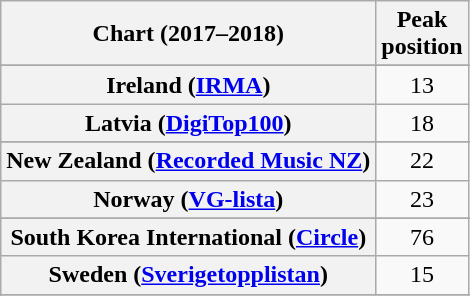<table class="wikitable sortable plainrowheaders" style="text-align:center;">
<tr>
<th scope="col">Chart (2017–2018)</th>
<th scope="col">Peak<br>position</th>
</tr>
<tr>
</tr>
<tr>
</tr>
<tr>
</tr>
<tr>
</tr>
<tr>
</tr>
<tr>
</tr>
<tr>
</tr>
<tr>
</tr>
<tr>
</tr>
<tr>
</tr>
<tr>
<th scope="row">Ireland (<a href='#'>IRMA</a>)</th>
<td>13</td>
</tr>
<tr>
<th scope="row">Latvia (<a href='#'>DigiTop100</a>)</th>
<td>18</td>
</tr>
<tr>
</tr>
<tr>
<th scope="row">New Zealand (<a href='#'>Recorded Music NZ</a>)</th>
<td>22</td>
</tr>
<tr>
<th scope="row">Norway (<a href='#'>VG-lista</a>)</th>
<td>23</td>
</tr>
<tr>
</tr>
<tr>
</tr>
<tr>
</tr>
<tr>
<th scope="row">South Korea International (<a href='#'>Circle</a>)</th>
<td>76</td>
</tr>
<tr>
<th scope="row">Sweden (<a href='#'>Sverigetopplistan</a>)</th>
<td>15</td>
</tr>
<tr>
</tr>
<tr>
</tr>
</table>
